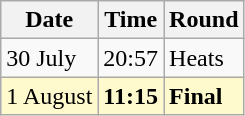<table class="wikitable">
<tr>
<th>Date</th>
<th>Time</th>
<th>Round</th>
</tr>
<tr>
<td>30 July</td>
<td>20:57</td>
<td>Heats</td>
</tr>
<tr style=background:lemonchiffon>
<td>1 August</td>
<td><strong>11:15</strong></td>
<td><strong>Final</strong></td>
</tr>
</table>
